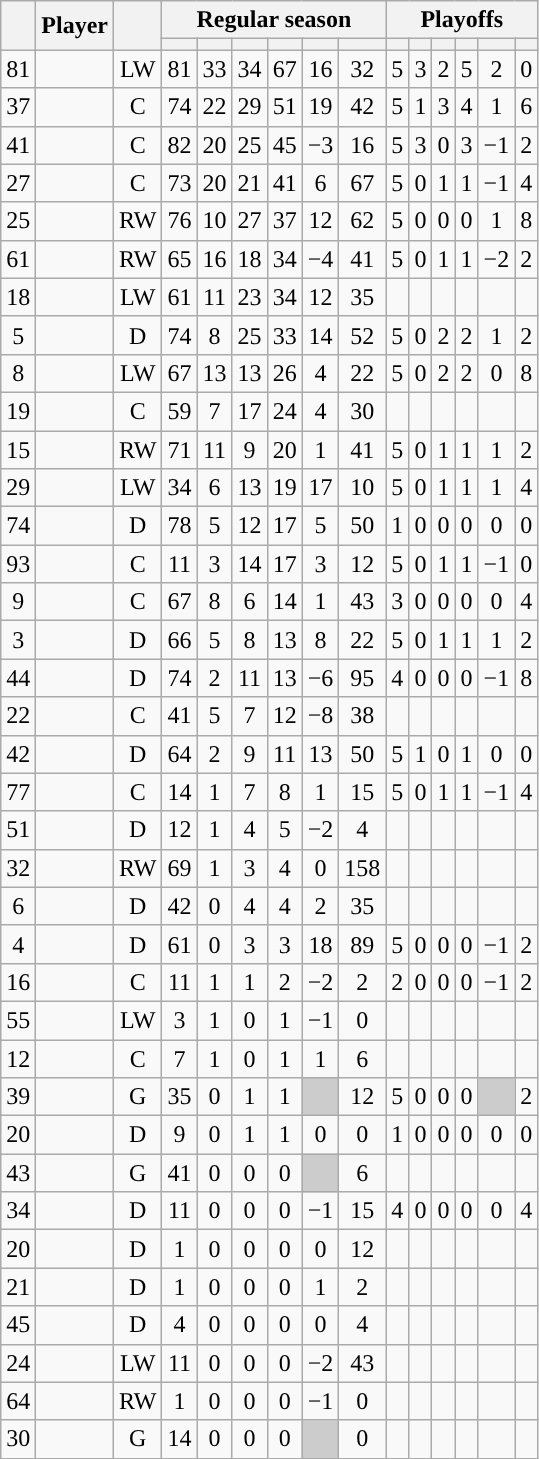<table class="wikitable sortable plainrowheaders" style="text-align:center;">
<tr>
<th scope="col" data-sort-type="number" rowspan="2"></th>
<th scope="col" rowspan="2">Player</th>
<th scope="col" rowspan="2"></th>
<th scope=colgroup colspan=6>Regular season</th>
<th scope=colgroup colspan=6>Playoffs</th>
</tr>
<tr>
<th scope="col" data-sort-type="number"></th>
<th scope="col" data-sort-type="number"></th>
<th scope="col" data-sort-type="number"></th>
<th scope="col" data-sort-type="number"></th>
<th scope="col" data-sort-type="number"></th>
<th scope="col" data-sort-type="number"></th>
<th scope="col" data-sort-type="number"></th>
<th scope="col" data-sort-type="number"></th>
<th scope="col" data-sort-type="number"></th>
<th scope="col" data-sort-type="number"></th>
<th scope="col" data-sort-type="number"></th>
<th scope="col" data-sort-type="number"></th>
</tr>
<tr>
<td scope="row">81</td>
<td align="left"></td>
<td>LW</td>
<td>81</td>
<td>33</td>
<td>34</td>
<td>67</td>
<td>16</td>
<td>32</td>
<td>5</td>
<td>3</td>
<td>2</td>
<td>5</td>
<td>2</td>
<td>0</td>
</tr>
<tr>
<td scope="row">37</td>
<td align="left"></td>
<td>C</td>
<td>74</td>
<td>22</td>
<td>29</td>
<td>51</td>
<td>19</td>
<td>42</td>
<td>5</td>
<td>1</td>
<td>3</td>
<td>4</td>
<td>1</td>
<td>6</td>
</tr>
<tr>
<td scope="row">41</td>
<td align="left"></td>
<td>C</td>
<td>82</td>
<td>20</td>
<td>25</td>
<td>45</td>
<td>−3</td>
<td>16</td>
<td>5</td>
<td>3</td>
<td>0</td>
<td>3</td>
<td>−1</td>
<td>2</td>
</tr>
<tr>
<td scope="row">27</td>
<td align="left"></td>
<td>C</td>
<td>73</td>
<td>20</td>
<td>21</td>
<td>41</td>
<td>6</td>
<td>67</td>
<td>5</td>
<td>0</td>
<td>1</td>
<td>1</td>
<td>−1</td>
<td>4</td>
</tr>
<tr>
<td scope="row">25</td>
<td align="left"></td>
<td>RW</td>
<td>76</td>
<td>10</td>
<td>27</td>
<td>37</td>
<td>12</td>
<td>62</td>
<td>5</td>
<td>0</td>
<td>0</td>
<td>0</td>
<td>1</td>
<td>8</td>
</tr>
<tr>
<td scope="row">61</td>
<td align="left"></td>
<td>RW</td>
<td>65</td>
<td>16</td>
<td>18</td>
<td>34</td>
<td>−4</td>
<td>41</td>
<td>5</td>
<td>0</td>
<td>1</td>
<td>1</td>
<td>−2</td>
<td>2</td>
</tr>
<tr>
<td scope="row">18</td>
<td align="left"></td>
<td>LW</td>
<td>61</td>
<td>11</td>
<td>23</td>
<td>34</td>
<td>12</td>
<td>35</td>
<td></td>
<td></td>
<td></td>
<td></td>
<td></td>
<td></td>
</tr>
<tr>
<td scope="row">5</td>
<td align="left"></td>
<td>D</td>
<td>74</td>
<td>8</td>
<td>25</td>
<td>33</td>
<td>14</td>
<td>52</td>
<td>5</td>
<td>0</td>
<td>2</td>
<td>2</td>
<td>1</td>
<td>2</td>
</tr>
<tr>
<td scope="row">8</td>
<td align="left"></td>
<td>LW</td>
<td>67</td>
<td>13</td>
<td>13</td>
<td>26</td>
<td>4</td>
<td>22</td>
<td>5</td>
<td>0</td>
<td>2</td>
<td>2</td>
<td>0</td>
<td>8</td>
</tr>
<tr>
<td scope="row">19</td>
<td align="left"></td>
<td>C</td>
<td>59</td>
<td>7</td>
<td>17</td>
<td>24</td>
<td>4</td>
<td>30</td>
<td></td>
<td></td>
<td></td>
<td></td>
<td></td>
<td></td>
</tr>
<tr>
<td scope="row">15</td>
<td align="left"></td>
<td>RW</td>
<td>71</td>
<td>11</td>
<td>9</td>
<td>20</td>
<td>1</td>
<td>41</td>
<td>5</td>
<td>0</td>
<td>1</td>
<td>1</td>
<td>1</td>
<td>2</td>
</tr>
<tr>
<td scope="row">29</td>
<td align="left"></td>
<td>LW</td>
<td>34</td>
<td>6</td>
<td>13</td>
<td>19</td>
<td>17</td>
<td>10</td>
<td>5</td>
<td>0</td>
<td>1</td>
<td>1</td>
<td>1</td>
<td>4</td>
</tr>
<tr>
<td scope="row">74</td>
<td align="left"></td>
<td>D</td>
<td>78</td>
<td>5</td>
<td>12</td>
<td>17</td>
<td>5</td>
<td>50</td>
<td>1</td>
<td>0</td>
<td>0</td>
<td>0</td>
<td>0</td>
<td>0</td>
</tr>
<tr>
<td scope="row">93</td>
<td align="left"></td>
<td>C</td>
<td>11</td>
<td>3</td>
<td>14</td>
<td>17</td>
<td>3</td>
<td>12</td>
<td>5</td>
<td>0</td>
<td>1</td>
<td>1</td>
<td>−1</td>
<td>0</td>
</tr>
<tr>
<td scope="row">9</td>
<td align="left"></td>
<td>C</td>
<td>67</td>
<td>8</td>
<td>6</td>
<td>14</td>
<td>1</td>
<td>43</td>
<td>3</td>
<td>0</td>
<td>0</td>
<td>0</td>
<td>0</td>
<td>4</td>
</tr>
<tr>
<td scope="row">3</td>
<td align="left"></td>
<td>D</td>
<td>66</td>
<td>5</td>
<td>8</td>
<td>13</td>
<td>8</td>
<td>22</td>
<td>5</td>
<td>0</td>
<td>1</td>
<td>1</td>
<td>1</td>
<td>2</td>
</tr>
<tr>
<td scope="row">44</td>
<td align="left"></td>
<td>D</td>
<td>74</td>
<td>2</td>
<td>11</td>
<td>13</td>
<td>−6</td>
<td>95</td>
<td>4</td>
<td>0</td>
<td>0</td>
<td>0</td>
<td>−1</td>
<td>8</td>
</tr>
<tr>
<td scope="row">22</td>
<td align="left"></td>
<td>C</td>
<td>41</td>
<td>5</td>
<td>7</td>
<td>12</td>
<td>−8</td>
<td>38</td>
<td></td>
<td></td>
<td></td>
<td></td>
<td></td>
<td></td>
</tr>
<tr>
<td scope="row">42</td>
<td align="left"></td>
<td>D</td>
<td>64</td>
<td>2</td>
<td>9</td>
<td>11</td>
<td>13</td>
<td>50</td>
<td>5</td>
<td>1</td>
<td>0</td>
<td>1</td>
<td>0</td>
<td>0</td>
</tr>
<tr>
<td scope="row">77</td>
<td align="left"></td>
<td>C</td>
<td>14</td>
<td>1</td>
<td>7</td>
<td>8</td>
<td>1</td>
<td>15</td>
<td>5</td>
<td>0</td>
<td>1</td>
<td>1</td>
<td>−1</td>
<td>4</td>
</tr>
<tr>
<td scope="row">51</td>
<td align="left"></td>
<td>D</td>
<td>12</td>
<td>1</td>
<td>4</td>
<td>5</td>
<td>−2</td>
<td>4</td>
<td></td>
<td></td>
<td></td>
<td></td>
<td></td>
<td></td>
</tr>
<tr>
<td scope="row">32</td>
<td align="left"></td>
<td>RW</td>
<td>69</td>
<td>1</td>
<td>3</td>
<td>4</td>
<td>0</td>
<td>158</td>
<td></td>
<td></td>
<td></td>
<td></td>
<td></td>
<td></td>
</tr>
<tr>
<td scope="row">6</td>
<td align="left"></td>
<td>D</td>
<td>42</td>
<td>0</td>
<td>4</td>
<td>4</td>
<td>2</td>
<td>35</td>
<td></td>
<td></td>
<td></td>
<td></td>
<td></td>
<td></td>
</tr>
<tr>
<td scope="row">4</td>
<td align="left"></td>
<td>D</td>
<td>61</td>
<td>0</td>
<td>3</td>
<td>3</td>
<td>18</td>
<td>89</td>
<td>5</td>
<td>0</td>
<td>0</td>
<td>0</td>
<td>−1</td>
<td>2</td>
</tr>
<tr>
<td scope="row">16</td>
<td align="left"></td>
<td>C</td>
<td>11</td>
<td>1</td>
<td>1</td>
<td>2</td>
<td>−2</td>
<td>2</td>
<td>2</td>
<td>0</td>
<td>0</td>
<td>0</td>
<td>−1</td>
<td>2</td>
</tr>
<tr>
<td scope="row">55</td>
<td align="left"></td>
<td>LW</td>
<td>3</td>
<td>1</td>
<td>0</td>
<td>1</td>
<td>−1</td>
<td>0</td>
<td></td>
<td></td>
<td></td>
<td></td>
<td></td>
<td></td>
</tr>
<tr>
<td scope="row">12</td>
<td align="left"></td>
<td>C</td>
<td>7</td>
<td>1</td>
<td>0</td>
<td>1</td>
<td>1</td>
<td>6</td>
<td></td>
<td></td>
<td></td>
<td></td>
<td></td>
<td></td>
</tr>
<tr>
<td scope="row">39</td>
<td align="left"></td>
<td>G</td>
<td>35</td>
<td>0</td>
<td>1</td>
<td>1</td>
<td style="background:#ccc"></td>
<td>12</td>
<td>5</td>
<td>0</td>
<td>0</td>
<td>0</td>
<td style="background:#ccc"></td>
<td>2</td>
</tr>
<tr>
<td scope="row">20</td>
<td align="left"></td>
<td>D</td>
<td>9</td>
<td>0</td>
<td>1</td>
<td>1</td>
<td>0</td>
<td>0</td>
<td>1</td>
<td>0</td>
<td>0</td>
<td>0</td>
<td>0</td>
<td>0</td>
</tr>
<tr>
<td scope="row">43</td>
<td align="left"></td>
<td>G</td>
<td>41</td>
<td>0</td>
<td>0</td>
<td>0</td>
<td style="background:#ccc"></td>
<td>6</td>
<td></td>
<td></td>
<td></td>
<td></td>
<td></td>
<td></td>
</tr>
<tr>
<td scope="row">34</td>
<td align="left"></td>
<td>D</td>
<td>11</td>
<td>0</td>
<td>0</td>
<td>0</td>
<td>−1</td>
<td>15</td>
<td>4</td>
<td>0</td>
<td>0</td>
<td>0</td>
<td>0</td>
<td>4</td>
</tr>
<tr>
<td scope="row">20</td>
<td align="left"></td>
<td>D</td>
<td>1</td>
<td>0</td>
<td>0</td>
<td>0</td>
<td>0</td>
<td>12</td>
<td></td>
<td></td>
<td></td>
<td></td>
<td></td>
<td></td>
</tr>
<tr>
<td scope="row">21</td>
<td align="left"></td>
<td>D</td>
<td>1</td>
<td>0</td>
<td>0</td>
<td>0</td>
<td>1</td>
<td>2</td>
<td></td>
<td></td>
<td></td>
<td></td>
<td></td>
<td></td>
</tr>
<tr>
<td scope="row">45</td>
<td align="left"></td>
<td>D</td>
<td>4</td>
<td>0</td>
<td>0</td>
<td>0</td>
<td>0</td>
<td>4</td>
<td></td>
<td></td>
<td></td>
<td></td>
<td></td>
<td></td>
</tr>
<tr>
<td scope="row">24</td>
<td align="left"></td>
<td>LW</td>
<td>11</td>
<td>0</td>
<td>0</td>
<td>0</td>
<td>−2</td>
<td>43</td>
<td></td>
<td></td>
<td></td>
<td></td>
<td></td>
<td></td>
</tr>
<tr>
<td scope="row">64</td>
<td align="left"></td>
<td>RW</td>
<td>1</td>
<td>0</td>
<td>0</td>
<td>0</td>
<td>−1</td>
<td>0</td>
<td></td>
<td></td>
<td></td>
<td></td>
<td></td>
<td></td>
</tr>
<tr>
<td scope="row">30</td>
<td align="left"></td>
<td>G</td>
<td>14</td>
<td>0</td>
<td>0</td>
<td>0</td>
<td style="background:#ccc"></td>
<td>0</td>
<td></td>
<td></td>
<td></td>
<td></td>
<td></td>
<td></td>
</tr>
</table>
